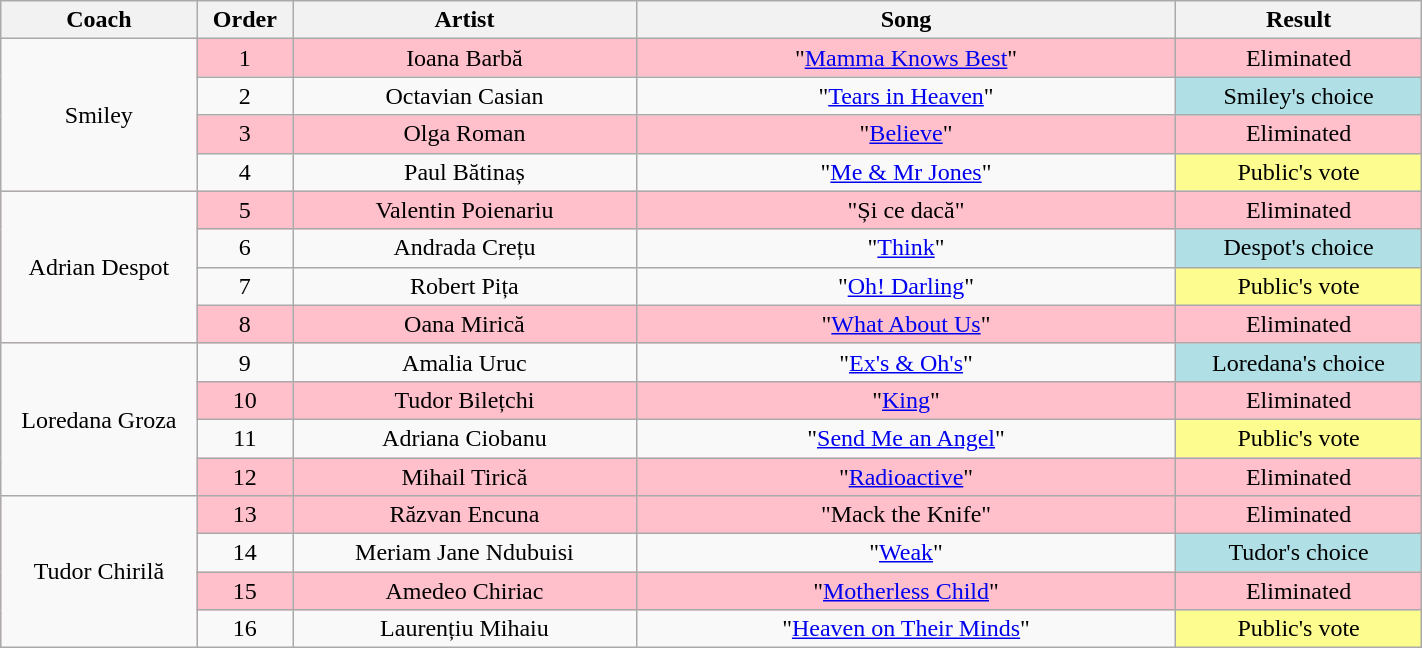<table class="wikitable" style="text-align: center; width:75%;">
<tr>
<th style="width:08%;">Coach</th>
<th style="width:02%;">Order</th>
<th style="width:14%;">Artist</th>
<th style="width:22%;">Song</th>
<th style="width:10%;">Result</th>
</tr>
<tr>
<td rowspan="4">Smiley</td>
<td bgcolor="pink">1</td>
<td bgcolor="pink">Ioana Barbă</td>
<td bgcolor="pink">"<a href='#'>Mamma Knows Best</a>"</td>
<td bgcolor="pink">Eliminated</td>
</tr>
<tr>
<td>2</td>
<td>Octavian Casian</td>
<td>"<a href='#'>Tears in Heaven</a>"</td>
<td bgcolor="#b0e0e6">Smiley's choice</td>
</tr>
<tr bgcolor="pink">
<td>3</td>
<td>Olga Roman</td>
<td>"<a href='#'>Believe</a>"</td>
<td>Eliminated</td>
</tr>
<tr>
<td>4</td>
<td>Paul Bătinaș</td>
<td>"<a href='#'>Me & Mr Jones</a>"</td>
<td bgcolor="#fdfc8f">Public's vote</td>
</tr>
<tr bgcolor="pink">
<td rowspan="4" bgcolor="#f9f9f9">Adrian Despot</td>
<td>5</td>
<td>Valentin Poienariu</td>
<td>"Și ce dacă"</td>
<td>Eliminated</td>
</tr>
<tr>
<td>6</td>
<td>Andrada Crețu</td>
<td>"<a href='#'>Think</a>"</td>
<td bgcolor="#b0e0e6">Despot's choice</td>
</tr>
<tr>
<td>7</td>
<td>Robert Pița</td>
<td>"<a href='#'>Oh! Darling</a>"</td>
<td bgcolor="#fdfc8f">Public's vote</td>
</tr>
<tr bgcolor="pink">
<td>8</td>
<td>Oana Mirică</td>
<td>"<a href='#'>What About Us</a>"</td>
<td>Eliminated</td>
</tr>
<tr>
<td rowspan="4">Loredana Groza</td>
<td>9</td>
<td>Amalia Uruc</td>
<td>"<a href='#'>Ex's & Oh's</a>"</td>
<td bgcolor="#b0e0e6">Loredana's choice</td>
</tr>
<tr bgcolor="pink">
<td>10</td>
<td>Tudor Bilețchi</td>
<td>"<a href='#'>King</a>"</td>
<td>Eliminated</td>
</tr>
<tr>
<td>11</td>
<td>Adriana Ciobanu</td>
<td>"<a href='#'>Send Me an Angel</a>"</td>
<td bgcolor="#fdfc8f">Public's vote</td>
</tr>
<tr bgcolor="pink">
<td>12</td>
<td>Mihail Tirică</td>
<td>"<a href='#'>Radioactive</a>"</td>
<td>Eliminated</td>
</tr>
<tr bgcolor="pink">
<td rowspan="4" bgcolor="#f9f9f9">Tudor Chirilă</td>
<td>13</td>
<td>Răzvan Encuna</td>
<td>"Mack the Knife"</td>
<td>Eliminated</td>
</tr>
<tr>
<td>14</td>
<td>Meriam Jane Ndubuisi</td>
<td>"<a href='#'>Weak</a>"</td>
<td bgcolor="#b0e0e6">Tudor's choice</td>
</tr>
<tr bgcolor="pink">
<td>15</td>
<td>Amedeo Chiriac</td>
<td>"<a href='#'>Motherless Child</a>"</td>
<td>Eliminated</td>
</tr>
<tr>
<td>16</td>
<td>Laurențiu Mihaiu</td>
<td>"<a href='#'>Heaven on Their Minds</a>"</td>
<td bgcolor="#fdfc8f">Public's vote</td>
</tr>
</table>
